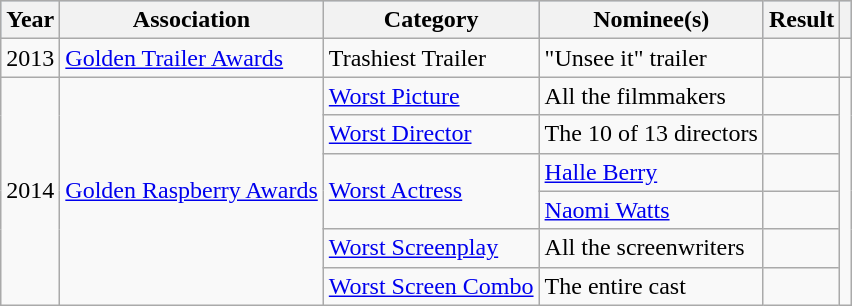<table class="wikitable">
<tr style="background:#b0c4de; text-align:center;">
<th>Year</th>
<th>Association</th>
<th>Category</th>
<th>Nominee(s)</th>
<th>Result</th>
<th></th>
</tr>
<tr>
<td>2013</td>
<td><a href='#'>Golden Trailer Awards</a></td>
<td>Trashiest Trailer</td>
<td>"Unsee it" trailer</td>
<td></td>
<td align="center"></td>
</tr>
<tr>
<td rowspan="6">2014</td>
<td rowspan="6"><a href='#'>Golden Raspberry Awards</a></td>
<td><a href='#'>Worst Picture</a></td>
<td>All the filmmakers</td>
<td></td>
<td align="center" rowspan="6"></td>
</tr>
<tr>
<td><a href='#'>Worst Director</a></td>
<td>The 10 of 13 directors</td>
<td></td>
</tr>
<tr>
<td rowspan="2"><a href='#'>Worst Actress</a></td>
<td><a href='#'>Halle Berry</a> </td>
<td></td>
</tr>
<tr>
<td><a href='#'>Naomi Watts</a> </td>
<td></td>
</tr>
<tr>
<td><a href='#'>Worst Screenplay</a></td>
<td>All the screenwriters</td>
<td></td>
</tr>
<tr>
<td><a href='#'>Worst Screen Combo</a></td>
<td>The entire cast</td>
<td></td>
</tr>
</table>
